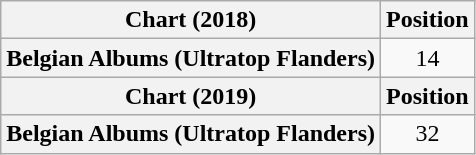<table class="wikitable sortable plainrowheaders" style="text-align:center">
<tr>
<th scope="col">Chart (2018)</th>
<th scope="col">Position</th>
</tr>
<tr>
<th scope="row">Belgian Albums (Ultratop Flanders)</th>
<td>14</td>
</tr>
<tr>
<th scope="col">Chart (2019)</th>
<th scope="col">Position</th>
</tr>
<tr>
<th scope="row">Belgian Albums (Ultratop Flanders)</th>
<td>32</td>
</tr>
</table>
